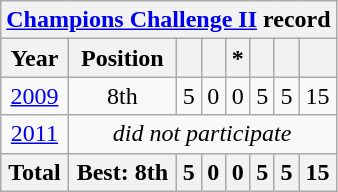<table class="wikitable" style="text-align: center;">
<tr>
<th colspan=8><a href='#'>Champions Challenge II</a> record</th>
</tr>
<tr>
<th>Year</th>
<th>Position</th>
<th></th>
<th></th>
<th>*</th>
<th></th>
<th></th>
<th></th>
</tr>
<tr>
<td> <a href='#'>2009</a></td>
<td>8th</td>
<td>5</td>
<td>0</td>
<td>0</td>
<td>5</td>
<td>5</td>
<td>15</td>
</tr>
<tr>
<td> <a href='#'>2011</a></td>
<td colspan=7><em>did not participate</em></td>
</tr>
<tr>
<th>Total</th>
<th>Best: 8th</th>
<th>5</th>
<th>0</th>
<th>0</th>
<th>5</th>
<th>5</th>
<th>15</th>
</tr>
</table>
